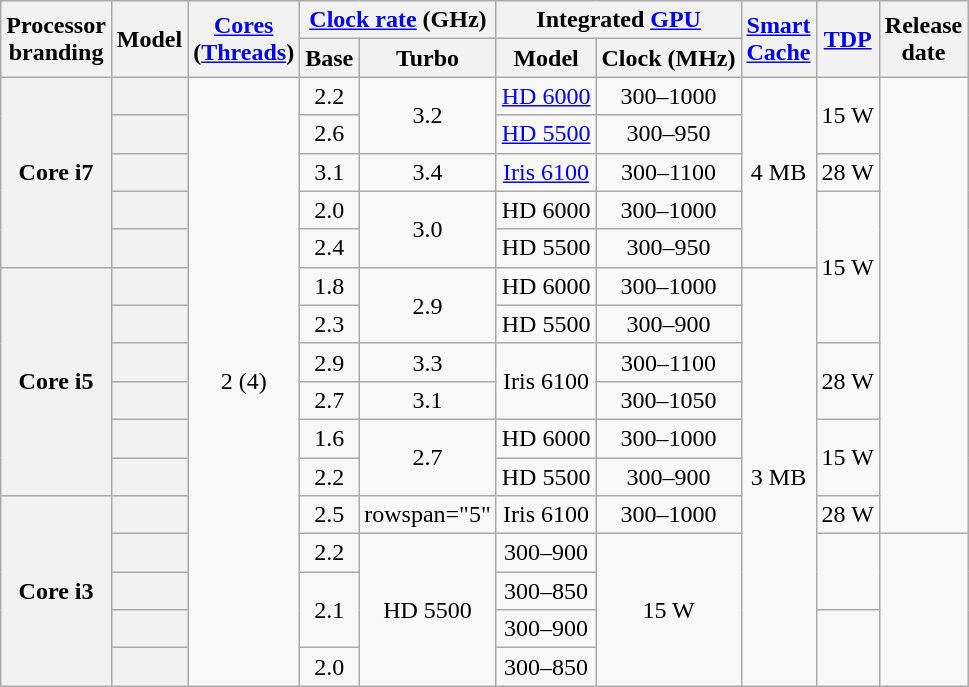<table class="wikitable sortable nowrap" style="text-align: center;">
<tr>
<th class="unsortable" rowspan="2">Processor<br>branding</th>
<th rowspan="2">Model</th>
<th class="unsortable" rowspan="2"><a href='#'>Cores</a><br>(<a href='#'>Threads</a>)</th>
<th colspan="2"><a href='#'>Clock rate</a> (GHz)</th>
<th colspan="2">Integrated <a href='#'>GPU</a></th>
<th class="unsortable" rowspan="2"><a href='#'>Smart<br>Cache</a></th>
<th rowspan="2"><a href='#'>TDP</a></th>
<th rowspan="2">Release<br>date</th>
</tr>
<tr>
<th class="unsortable">Base</th>
<th class="unsortable">Turbo</th>
<th class="unsortable">Model</th>
<th class="unsortable">Clock (MHz)</th>
</tr>
<tr>
<th rowspan="5">Core i7</th>
<th style="text-align:left;" data-sort-value="sku16"></th>
<td rowspan="16">2 (4)</td>
<td>2.2</td>
<td rowspan="2">3.2</td>
<td><a href='#'>HD 6000</a></td>
<td>300–1000</td>
<td rowspan="5">4 MB</td>
<td rowspan="2">15 W</td>
<td rowspan="12"></td>
</tr>
<tr>
<th style="text-align:left;" data-sort-value="sku15"></th>
<td>2.6</td>
<td><a href='#'>HD 5500</a></td>
<td>300–950</td>
</tr>
<tr>
<th style="text-align:left;" data-sort-value="sku14"></th>
<td>3.1</td>
<td>3.4</td>
<td><a href='#'>Iris 6100</a></td>
<td>300–1100</td>
<td>28 W</td>
</tr>
<tr>
<th style="text-align:left;" data-sort-value="sku13"></th>
<td>2.0</td>
<td rowspan="2">3.0</td>
<td>HD 6000</td>
<td>300–1000</td>
<td rowspan="4">15 W</td>
</tr>
<tr>
<th style="text-align:left;" data-sort-value="sku12"></th>
<td>2.4</td>
<td>HD 5500</td>
<td>300–950</td>
</tr>
<tr>
<th rowspan="6">Core i5</th>
<th style="text-align:left;" data-sort-value="sku11"></th>
<td>1.8</td>
<td rowspan="2">2.9</td>
<td>HD 6000</td>
<td>300–1000</td>
<td rowspan="11">3 MB</td>
</tr>
<tr>
<th style="text-align:left;" data-sort-value="sku10"></th>
<td>2.3</td>
<td>HD 5500</td>
<td>300–900</td>
</tr>
<tr>
<th style="text-align:left;" data-sort-value="sku9"></th>
<td>2.9</td>
<td>3.3</td>
<td rowspan="2">Iris 6100</td>
<td>300–1100</td>
<td rowspan="2">28 W</td>
</tr>
<tr>
<th style="text-align:left;" data-sort-value="sku8"></th>
<td>2.7</td>
<td>3.1</td>
<td>300–1050</td>
</tr>
<tr>
<th style="text-align:left;" data-sort-value="sku7"></th>
<td>1.6</td>
<td rowspan="2">2.7</td>
<td>HD 6000</td>
<td>300–1000</td>
<td rowspan="2">15 W</td>
</tr>
<tr>
<th style="text-align:left;" data-sort-value="sku6"></th>
<td>2.2</td>
<td>HD 5500</td>
<td>300–900</td>
</tr>
<tr>
<th rowspan="5">Core i3</th>
<th style="text-align:left;" data-sort-value="sku5"></th>
<td>2.5</td>
<td>rowspan="5" </td>
<td>Iris 6100</td>
<td>300–1000</td>
<td>28 W</td>
</tr>
<tr>
<th style="text-align:left;" data-sort-value="sku4"></th>
<td>2.2</td>
<td rowspan="4">HD 5500</td>
<td>300–900</td>
<td rowspan="4">15 W</td>
<td rowspan="2"></td>
</tr>
<tr>
<th style="text-align:left;" data-sort-value="sku3"></th>
<td rowspan="2">2.1</td>
<td>300–850</td>
</tr>
<tr>
<th style="text-align:left;" data-sort-value="sku2"></th>
<td>300–900</td>
<td rowspan="2"></td>
</tr>
<tr>
<th style="text-align:left;" data-sort-value="sku1"></th>
<td>2.0</td>
<td>300–850</td>
</tr>
</table>
